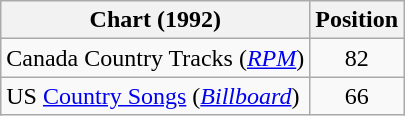<table class="wikitable sortable">
<tr>
<th scope="col">Chart (1992)</th>
<th scope="col">Position</th>
</tr>
<tr>
<td>Canada Country Tracks (<em><a href='#'>RPM</a></em>)</td>
<td align="center">82</td>
</tr>
<tr>
<td>US <a href='#'>Country Songs</a> (<em><a href='#'>Billboard</a></em>)</td>
<td align="center">66</td>
</tr>
</table>
